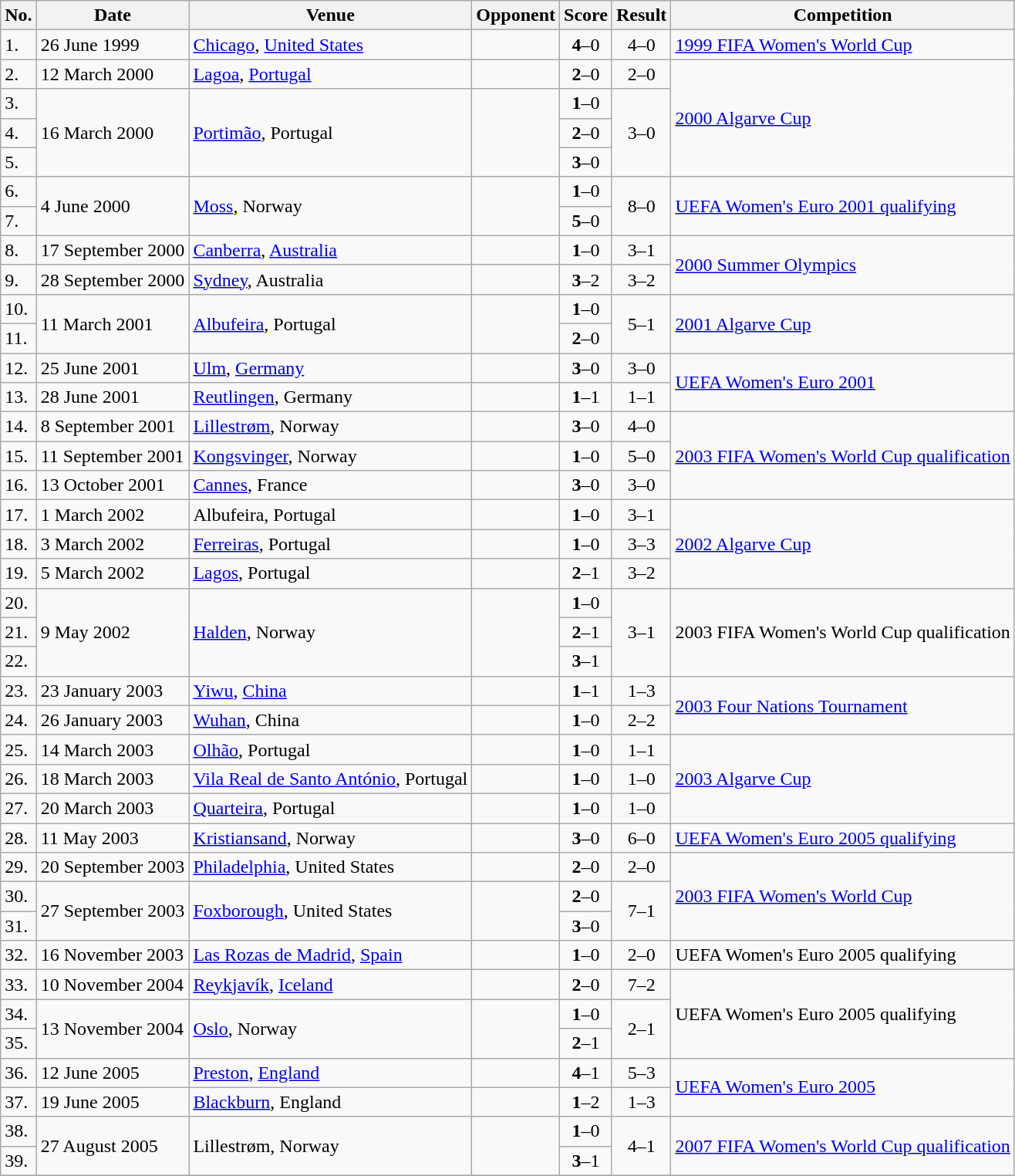<table class="wikitable">
<tr>
<th>No.</th>
<th>Date</th>
<th>Venue</th>
<th>Opponent</th>
<th>Score</th>
<th>Result</th>
<th>Competition</th>
</tr>
<tr>
<td>1.</td>
<td>26 June 1999</td>
<td><a href='#'>Chicago</a>, <a href='#'>United States</a></td>
<td></td>
<td align=center><strong>4</strong>–0</td>
<td align=center>4–0</td>
<td><a href='#'>1999 FIFA Women's World Cup</a></td>
</tr>
<tr>
<td>2.</td>
<td>12 March 2000</td>
<td><a href='#'>Lagoa</a>, <a href='#'>Portugal</a></td>
<td></td>
<td align=center><strong>2</strong>–0</td>
<td align=center>2–0</td>
<td rowspan=4><a href='#'>2000 Algarve Cup</a></td>
</tr>
<tr>
<td>3.</td>
<td rowspan=3>16 March 2000</td>
<td rowspan=3><a href='#'>Portimão</a>, Portugal</td>
<td rowspan=3></td>
<td align=center><strong>1</strong>–0</td>
<td rowspan=3 align=center>3–0</td>
</tr>
<tr>
<td>4.</td>
<td align=center><strong>2</strong>–0</td>
</tr>
<tr>
<td>5.</td>
<td align=center><strong>3</strong>–0</td>
</tr>
<tr>
<td>6.</td>
<td rowspan=2>4 June 2000</td>
<td rowspan=2><a href='#'>Moss</a>, Norway</td>
<td rowspan=2></td>
<td align=center><strong>1</strong>–0</td>
<td rowspan=2 align=center>8–0</td>
<td rowspan=2><a href='#'>UEFA Women's Euro 2001 qualifying</a></td>
</tr>
<tr>
<td>7.</td>
<td align=center><strong>5</strong>–0</td>
</tr>
<tr>
<td>8.</td>
<td>17 September 2000</td>
<td><a href='#'>Canberra</a>, <a href='#'>Australia</a></td>
<td></td>
<td align=center><strong>1</strong>–0</td>
<td align=center>3–1</td>
<td rowspan=2><a href='#'>2000 Summer Olympics</a></td>
</tr>
<tr>
<td>9.</td>
<td>28 September 2000</td>
<td><a href='#'>Sydney</a>, Australia</td>
<td></td>
<td align=center><strong>3</strong>–2</td>
<td align=center>3–2 </td>
</tr>
<tr>
<td>10.</td>
<td rowspan=2>11 March 2001</td>
<td rowspan=2><a href='#'>Albufeira</a>, Portugal</td>
<td rowspan=2></td>
<td align=center><strong>1</strong>–0</td>
<td rowspan=2 align=center>5–1</td>
<td rowspan=2><a href='#'>2001 Algarve Cup</a></td>
</tr>
<tr>
<td>11.</td>
<td align=center><strong>2</strong>–0</td>
</tr>
<tr>
<td>12.</td>
<td>25 June 2001</td>
<td><a href='#'>Ulm</a>, <a href='#'>Germany</a></td>
<td></td>
<td align=center><strong>3</strong>–0</td>
<td align=center>3–0</td>
<td rowspan=2><a href='#'>UEFA Women's Euro 2001</a></td>
</tr>
<tr>
<td>13.</td>
<td>28 June 2001</td>
<td><a href='#'>Reutlingen</a>, Germany</td>
<td></td>
<td align=center><strong>1</strong>–1</td>
<td align=center>1–1</td>
</tr>
<tr>
<td>14.</td>
<td>8 September 2001</td>
<td><a href='#'>Lillestrøm</a>, Norway</td>
<td></td>
<td align=center><strong>3</strong>–0</td>
<td align=center>4–0</td>
<td rowspan=3><a href='#'>2003 FIFA Women's World Cup qualification</a></td>
</tr>
<tr>
<td>15.</td>
<td>11 September 2001</td>
<td><a href='#'>Kongsvinger</a>, Norway</td>
<td></td>
<td align=center><strong>1</strong>–0</td>
<td align=center>5–0</td>
</tr>
<tr>
<td>16.</td>
<td>13 October 2001</td>
<td><a href='#'>Cannes</a>, France</td>
<td></td>
<td align=center><strong>3</strong>–0</td>
<td align=center>3–0</td>
</tr>
<tr>
<td>17.</td>
<td>1 March 2002</td>
<td>Albufeira, Portugal</td>
<td></td>
<td align=center><strong>1</strong>–0</td>
<td align=center>3–1</td>
<td rowspan=3><a href='#'>2002 Algarve Cup</a></td>
</tr>
<tr>
<td>18.</td>
<td>3 March 2002</td>
<td><a href='#'>Ferreiras</a>, Portugal</td>
<td></td>
<td align=center><strong>1</strong>–0</td>
<td align=center>3–3</td>
</tr>
<tr>
<td>19.</td>
<td>5 March 2002</td>
<td><a href='#'>Lagos</a>, Portugal</td>
<td></td>
<td align=center><strong>2</strong>–1</td>
<td align=center>3–2</td>
</tr>
<tr>
<td>20.</td>
<td rowspan=3>9 May 2002</td>
<td rowspan=3><a href='#'>Halden</a>, Norway</td>
<td rowspan=3></td>
<td align=center><strong>1</strong>–0</td>
<td rowspan=3 align=center>3–1</td>
<td rowspan=3>2003 FIFA Women's World Cup qualification</td>
</tr>
<tr>
<td>21.</td>
<td align=center><strong>2</strong>–1</td>
</tr>
<tr>
<td>22.</td>
<td align=center><strong>3</strong>–1</td>
</tr>
<tr>
<td>23.</td>
<td>23 January 2003</td>
<td><a href='#'>Yiwu</a>, <a href='#'>China</a></td>
<td></td>
<td align=center><strong>1</strong>–1</td>
<td align=center>1–3</td>
<td rowspan=2><a href='#'>2003 Four Nations Tournament</a></td>
</tr>
<tr>
<td>24.</td>
<td>26 January 2003</td>
<td><a href='#'>Wuhan</a>, China</td>
<td></td>
<td align=center><strong>1</strong>–0</td>
<td align=center>2–2</td>
</tr>
<tr>
<td>25.</td>
<td>14 March 2003</td>
<td><a href='#'>Olhão</a>, Portugal</td>
<td></td>
<td align=center><strong>1</strong>–0</td>
<td align=center>1–1</td>
<td rowspan=3><a href='#'>2003 Algarve Cup</a></td>
</tr>
<tr>
<td>26.</td>
<td>18 March 2003</td>
<td><a href='#'>Vila Real de Santo António</a>, Portugal</td>
<td></td>
<td align=center><strong>1</strong>–0</td>
<td align=center>1–0</td>
</tr>
<tr>
<td>27.</td>
<td>20 March 2003</td>
<td><a href='#'>Quarteira</a>, Portugal</td>
<td></td>
<td align=center><strong>1</strong>–0</td>
<td align=center>1–0</td>
</tr>
<tr>
<td>28.</td>
<td>11 May 2003</td>
<td><a href='#'>Kristiansand</a>, Norway</td>
<td></td>
<td align=center><strong>3</strong>–0</td>
<td align=center>6–0</td>
<td><a href='#'>UEFA Women's Euro 2005 qualifying</a></td>
</tr>
<tr>
<td>29.</td>
<td>20 September 2003</td>
<td><a href='#'>Philadelphia</a>, United States</td>
<td></td>
<td align=center><strong>2</strong>–0</td>
<td align=center>2–0</td>
<td rowspan=3><a href='#'>2003 FIFA Women's World Cup</a></td>
</tr>
<tr>
<td>30.</td>
<td rowspan=2>27 September 2003</td>
<td rowspan=2><a href='#'>Foxborough</a>, United States</td>
<td rowspan=2></td>
<td align=center><strong>2</strong>–0</td>
<td rowspan=2 align=center>7–1</td>
</tr>
<tr>
<td>31.</td>
<td align=center><strong>3</strong>–0</td>
</tr>
<tr>
<td>32.</td>
<td>16 November 2003</td>
<td><a href='#'>Las Rozas de Madrid</a>, <a href='#'>Spain</a></td>
<td></td>
<td align=center><strong>1</strong>–0</td>
<td align=center>2–0</td>
<td>UEFA Women's Euro 2005 qualifying</td>
</tr>
<tr>
<td>33.</td>
<td>10 November 2004</td>
<td><a href='#'>Reykjavík</a>, <a href='#'>Iceland</a></td>
<td></td>
<td align=center><strong>2</strong>–0</td>
<td align=center>7–2</td>
<td rowspan=3>UEFA Women's Euro 2005 qualifying</td>
</tr>
<tr>
<td>34.</td>
<td rowspan=2>13 November 2004</td>
<td rowspan=2><a href='#'>Oslo</a>, Norway</td>
<td rowspan=2></td>
<td align=center><strong>1</strong>–0</td>
<td rowspan=2  align=center>2–1</td>
</tr>
<tr>
<td>35.</td>
<td align=center><strong>2</strong>–1</td>
</tr>
<tr>
<td>36.</td>
<td>12 June 2005</td>
<td><a href='#'>Preston</a>, <a href='#'>England</a></td>
<td></td>
<td align=center><strong>4</strong>–1</td>
<td align=center>5–3</td>
<td rowspan=2><a href='#'>UEFA Women's Euro 2005</a></td>
</tr>
<tr>
<td>37.</td>
<td>19 June 2005</td>
<td><a href='#'>Blackburn</a>, England</td>
<td></td>
<td align=center><strong>1</strong>–2</td>
<td align=center>1–3</td>
</tr>
<tr>
<td>38.</td>
<td rowspan=2>27 August 2005</td>
<td rowspan=2>Lillestrøm, Norway</td>
<td rowspan=2></td>
<td align=center><strong>1</strong>–0</td>
<td rowspan=2 align=center>4–1</td>
<td rowspan=2><a href='#'>2007 FIFA Women's World Cup qualification</a></td>
</tr>
<tr>
<td>39.</td>
<td align=center><strong>3</strong>–1</td>
</tr>
<tr>
</tr>
</table>
